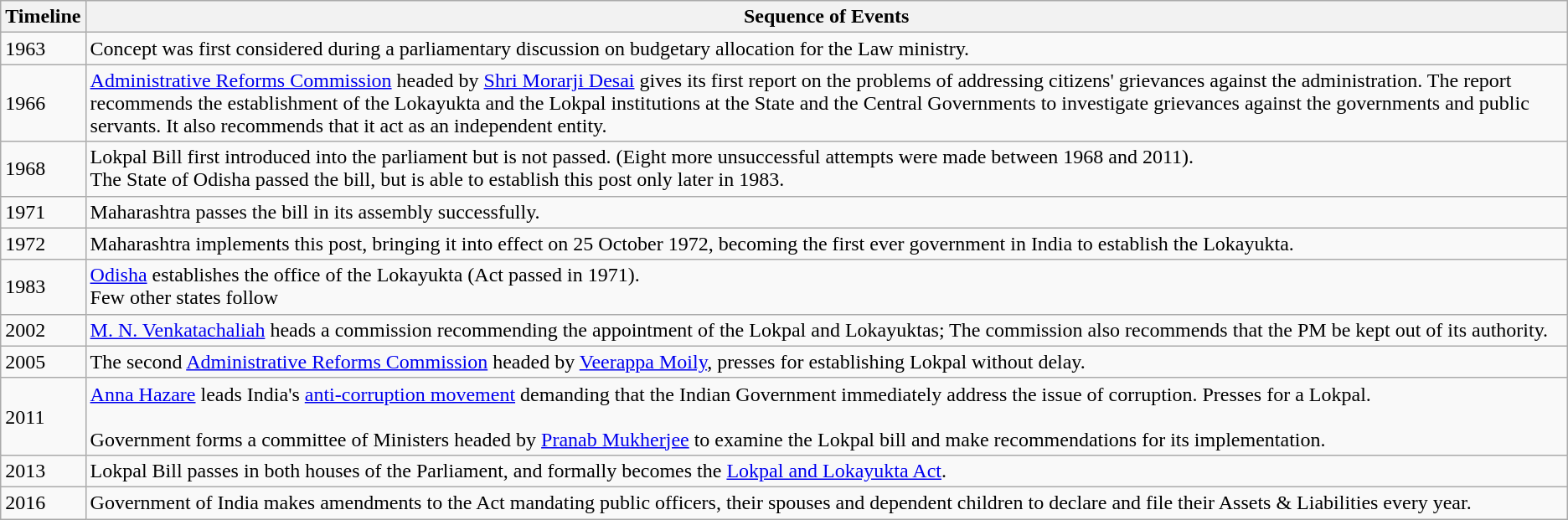<table class="wikitable collapsible">
<tr>
<th>Timeline</th>
<th>Sequence of Events</th>
</tr>
<tr>
<td>1963</td>
<td>Concept was first considered during a parliamentary discussion on budgetary allocation for the Law ministry.</td>
</tr>
<tr>
<td>1966</td>
<td><a href='#'>Administrative Reforms Commission</a> headed by <a href='#'>Shri Morarji Desai</a> gives its first report on the problems of addressing citizens' grievances against the administration. The report recommends the establishment of the Lokayukta and the Lokpal institutions at the State and the Central Governments to investigate grievances against the governments and public servants. It also recommends that it act as an independent entity.</td>
</tr>
<tr>
<td>1968</td>
<td>Lokpal Bill first introduced into the parliament but is not passed. (Eight more unsuccessful attempts were made between 1968 and 2011). <br> The State of Odisha passed the bill, but is able to establish this post only later in 1983.</td>
</tr>
<tr>
<td>1971</td>
<td>Maharashtra passes the bill in its assembly successfully.</td>
</tr>
<tr>
<td>1972</td>
<td>Maharashtra implements this post, bringing it into effect on 25 October 1972, becoming the first ever government in India to establish the Lokayukta.</td>
</tr>
<tr>
<td>1983</td>
<td><a href='#'>Odisha</a> establishes the office of the Lokayukta (Act passed in 1971). <br>Few other states follow</td>
</tr>
<tr>
<td>2002</td>
<td><a href='#'>M. N. Venkatachaliah</a> heads a commission recommending the appointment of the Lokpal and Lokayuktas; The commission also recommends that the PM be kept out of its authority.</td>
</tr>
<tr>
<td>2005</td>
<td>The second <a href='#'>Administrative Reforms Commission</a> headed by <a href='#'>Veerappa Moily</a>, presses for establishing Lokpal without delay.</td>
</tr>
<tr>
<td>2011</td>
<td><a href='#'>Anna Hazare</a> leads India's <a href='#'>anti-corruption movement</a> demanding that the Indian Government immediately address the issue of corruption. Presses for a Lokpal. <br><br>Government forms a committee of Ministers headed by <a href='#'>Pranab Mukherjee</a> to examine the Lokpal bill and make recommendations for its implementation.</td>
</tr>
<tr>
<td>2013</td>
<td>Lokpal Bill passes in both houses of the Parliament, and formally becomes the <a href='#'>Lokpal and Lokayukta Act</a>.</td>
</tr>
<tr>
<td>2016</td>
<td>Government of India makes amendments to the Act mandating public officers, their spouses and dependent children to declare and file their Assets & Liabilities every year.</td>
</tr>
</table>
